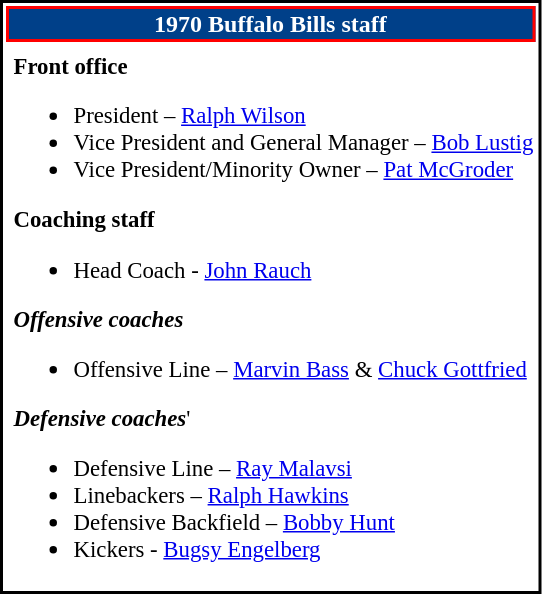<table class="toccolours" style="text-align: left;border:2px solid black;">
<tr>
<th colspan="7" style="text-align:center;background-color: #004089;color:white;border:2px solid red;"><strong>1970 Buffalo Bills staff</strong></th>
</tr>
<tr>
<td colspan=7 align="right"></td>
</tr>
<tr>
<td valign="top"></td>
<td style="font-size: 95%;" valign="top"><strong>Front office</strong><br><ul><li>President – <a href='#'>Ralph Wilson</a></li><li>Vice President and General Manager – <a href='#'>Bob Lustig</a></li><li>Vice President/Minority Owner – <a href='#'>Pat McGroder</a></li></ul><strong>Coaching staff</strong><ul><li>Head Coach - <a href='#'>John Rauch</a></li></ul><strong><em>Offensive coaches</em></strong><ul><li>Offensive Line – <a href='#'>Marvin Bass</a> & <a href='#'>Chuck Gottfried</a></li></ul><strong><em>Defensive coaches</em></strong>'<ul><li>Defensive Line – <a href='#'>Ray Malavsi</a></li><li>Linebackers – <a href='#'>Ralph Hawkins</a></li><li>Defensive Backfield – <a href='#'>Bobby Hunt</a></li><li>Kickers - <a href='#'>Bugsy Engelberg</a></li></ul></td>
</tr>
</table>
